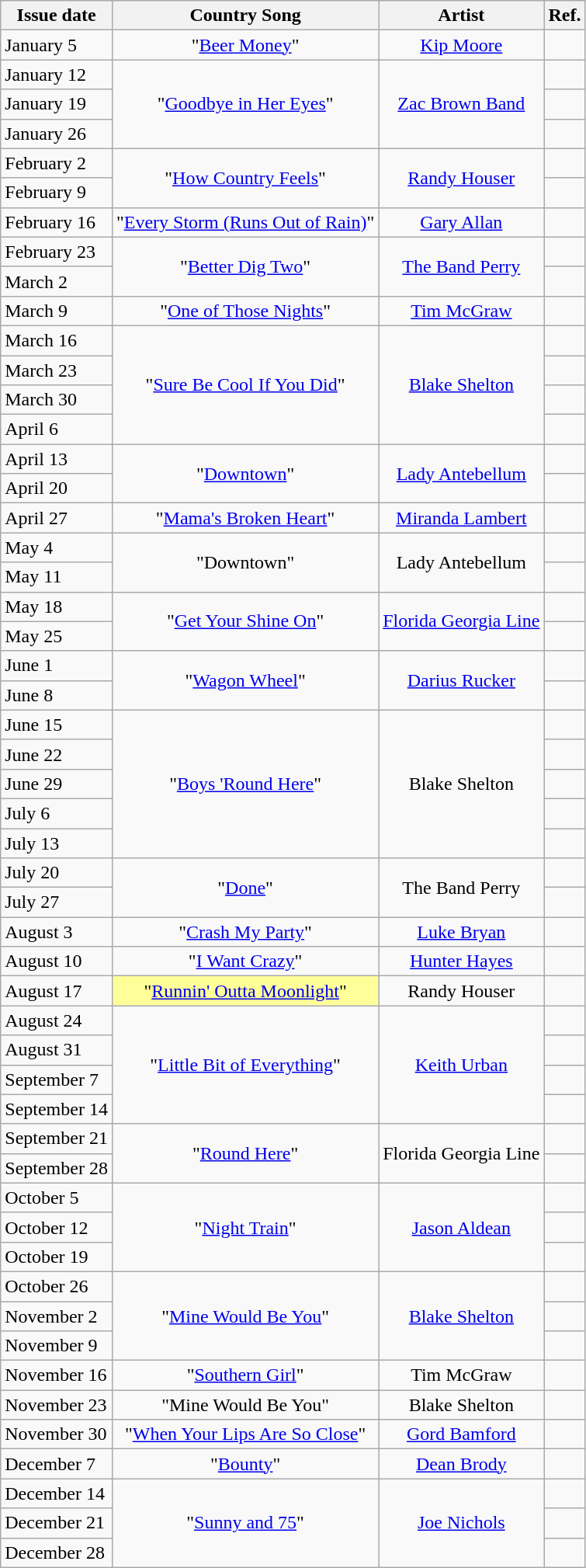<table class="wikitable">
<tr>
<th>Issue date</th>
<th>Country Song</th>
<th>Artist</th>
<th>Ref.</th>
</tr>
<tr>
<td>January 5</td>
<td align="center">"<a href='#'>Beer Money</a>"</td>
<td align="center"><a href='#'>Kip Moore</a></td>
<td align="center"></td>
</tr>
<tr>
<td>January 12</td>
<td rowspan="3" align="center">"<a href='#'>Goodbye in Her Eyes</a>"</td>
<td rowspan="3" align="center"><a href='#'>Zac Brown Band</a></td>
<td align="center"></td>
</tr>
<tr>
<td>January 19</td>
<td align="center"></td>
</tr>
<tr>
<td>January 26</td>
<td align="center"></td>
</tr>
<tr>
<td>February 2</td>
<td rowspan="2" align="center">"<a href='#'>How Country Feels</a>"</td>
<td rowspan="2" align="center"><a href='#'>Randy Houser</a></td>
<td align="center"></td>
</tr>
<tr>
<td>February 9</td>
<td align="center"></td>
</tr>
<tr>
<td>February 16</td>
<td align="center">"<a href='#'>Every Storm (Runs Out of Rain)</a>"</td>
<td align="center"><a href='#'>Gary Allan</a></td>
<td align="center"></td>
</tr>
<tr>
<td>February 23</td>
<td rowspan="2" align="center">"<a href='#'>Better Dig Two</a>"</td>
<td rowspan="2" align="center"><a href='#'>The Band Perry</a></td>
<td align="center"></td>
</tr>
<tr>
<td>March 2</td>
<td align="center"></td>
</tr>
<tr>
<td>March 9</td>
<td align="center">"<a href='#'>One of Those Nights</a>"</td>
<td align="center"><a href='#'>Tim McGraw</a></td>
<td align="center"></td>
</tr>
<tr>
<td>March 16</td>
<td rowspan="4" align="center">"<a href='#'>Sure Be Cool If You Did</a>"</td>
<td rowspan="4" align="center"><a href='#'>Blake Shelton</a></td>
<td align="center"></td>
</tr>
<tr>
<td>March 23</td>
<td align="center"></td>
</tr>
<tr>
<td>March 30</td>
<td align="center"></td>
</tr>
<tr>
<td>April 6</td>
<td align="center"></td>
</tr>
<tr>
<td>April 13</td>
<td rowspan="2" align="center">"<a href='#'>Downtown</a>"</td>
<td rowspan="2" align="center"><a href='#'>Lady Antebellum</a></td>
<td align="center"></td>
</tr>
<tr>
<td>April 20</td>
<td align="center"></td>
</tr>
<tr>
<td>April 27</td>
<td align="center">"<a href='#'>Mama's Broken Heart</a>"</td>
<td align="center"><a href='#'>Miranda Lambert</a></td>
<td align="center"></td>
</tr>
<tr>
<td>May 4</td>
<td rowspan="2" align="center">"Downtown"</td>
<td rowspan="2" align="center">Lady Antebellum</td>
<td align="center"></td>
</tr>
<tr>
<td>May 11</td>
<td align="center"></td>
</tr>
<tr>
<td>May 18</td>
<td rowspan="2" align="center">"<a href='#'>Get Your Shine On</a>"</td>
<td rowspan="2" align="center"><a href='#'>Florida Georgia Line</a></td>
<td align="center"></td>
</tr>
<tr>
<td>May 25</td>
<td align="center"></td>
</tr>
<tr>
<td>June 1</td>
<td rowspan="2" align="center">"<a href='#'>Wagon Wheel</a>"</td>
<td rowspan="2" align="center"><a href='#'>Darius Rucker</a></td>
<td align="center"></td>
</tr>
<tr>
<td>June 8</td>
<td align="center"></td>
</tr>
<tr>
<td>June 15</td>
<td rowspan="5" align="center">"<a href='#'>Boys 'Round Here</a>"</td>
<td rowspan="5" align="center">Blake Shelton</td>
<td align="center"></td>
</tr>
<tr>
<td>June 22</td>
<td align="center"></td>
</tr>
<tr>
<td>June 29</td>
<td align="center"></td>
</tr>
<tr>
<td>July 6</td>
<td align="center"></td>
</tr>
<tr>
<td>July 13</td>
<td align="center"></td>
</tr>
<tr>
<td>July 20</td>
<td rowspan="2" align="center">"<a href='#'>Done</a>"</td>
<td rowspan="2" align="center">The Band Perry</td>
<td align="center"></td>
</tr>
<tr>
<td>July 27</td>
<td align="center"></td>
</tr>
<tr>
<td>August 3</td>
<td align="center">"<a href='#'>Crash My Party</a>"</td>
<td align="center"><a href='#'>Luke Bryan</a></td>
<td align="center"></td>
</tr>
<tr>
<td>August 10</td>
<td align="center">"<a href='#'>I Want Crazy</a>"</td>
<td align="center"><a href='#'>Hunter Hayes</a></td>
<td align="center"></td>
</tr>
<tr>
<td>August 17</td>
<td align="center" bgcolor="#FFFF99">"<a href='#'>Runnin' Outta Moonlight</a>" </td>
<td align="center">Randy Houser</td>
<td align="center"></td>
</tr>
<tr>
<td>August 24</td>
<td rowspan="4" align="center">"<a href='#'>Little Bit of Everything</a>"</td>
<td rowspan="4" align="center"><a href='#'>Keith Urban</a></td>
<td align="center"></td>
</tr>
<tr>
<td>August 31</td>
<td align="center"></td>
</tr>
<tr>
<td>September 7</td>
<td align="center"></td>
</tr>
<tr>
<td>September 14</td>
<td align="center"></td>
</tr>
<tr>
<td>September 21</td>
<td rowspan="2" align="center">"<a href='#'>Round Here</a>"</td>
<td rowspan="2" align="center">Florida Georgia Line</td>
<td align="center"></td>
</tr>
<tr>
<td>September 28</td>
<td align="center"></td>
</tr>
<tr>
<td>October 5</td>
<td rowspan="3" align="center">"<a href='#'>Night Train</a>"</td>
<td rowspan="3" align="center"><a href='#'>Jason Aldean</a></td>
<td align="center"></td>
</tr>
<tr>
<td>October 12</td>
<td align="center"></td>
</tr>
<tr>
<td>October 19</td>
<td align="center"></td>
</tr>
<tr>
<td>October 26</td>
<td rowspan="3" align="center">"<a href='#'>Mine Would Be You</a>"</td>
<td rowspan="3" align="center"><a href='#'>Blake Shelton</a></td>
<td align="center"></td>
</tr>
<tr>
<td>November 2</td>
<td align="center"></td>
</tr>
<tr>
<td>November 9</td>
<td align="center"></td>
</tr>
<tr>
<td>November 16</td>
<td align="center">"<a href='#'>Southern Girl</a>"</td>
<td align="center">Tim McGraw</td>
<td align="center"></td>
</tr>
<tr>
<td>November 23</td>
<td align="center">"Mine Would Be You"</td>
<td align="center">Blake Shelton</td>
<td align="center"></td>
</tr>
<tr>
<td>November 30</td>
<td align="center">"<a href='#'>When Your Lips Are So Close</a>"</td>
<td align="center"><a href='#'>Gord Bamford</a></td>
<td align="center"></td>
</tr>
<tr>
<td>December 7</td>
<td align="center">"<a href='#'>Bounty</a>"</td>
<td align="center"><a href='#'>Dean Brody</a></td>
<td align="center"></td>
</tr>
<tr>
<td>December 14</td>
<td rowspan="3" align="center">"<a href='#'>Sunny and 75</a>"</td>
<td rowspan="3" align="center"><a href='#'>Joe Nichols</a></td>
<td align="center"></td>
</tr>
<tr>
<td>December 21</td>
<td align="center"></td>
</tr>
<tr>
<td>December 28</td>
<td align="center"></td>
</tr>
</table>
